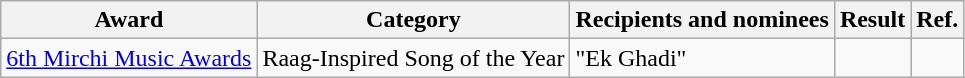<table class="wikitable sortable">
<tr>
<th>Award</th>
<th>Category</th>
<th>Recipients and nominees</th>
<th>Result</th>
<th>Ref.</th>
</tr>
<tr>
<td><a href='#'>6th Mirchi Music Awards</a></td>
<td>Raag-Inspired Song of the Year</td>
<td>"Ek Ghadi"</td>
<td></td>
<td></td>
</tr>
</table>
